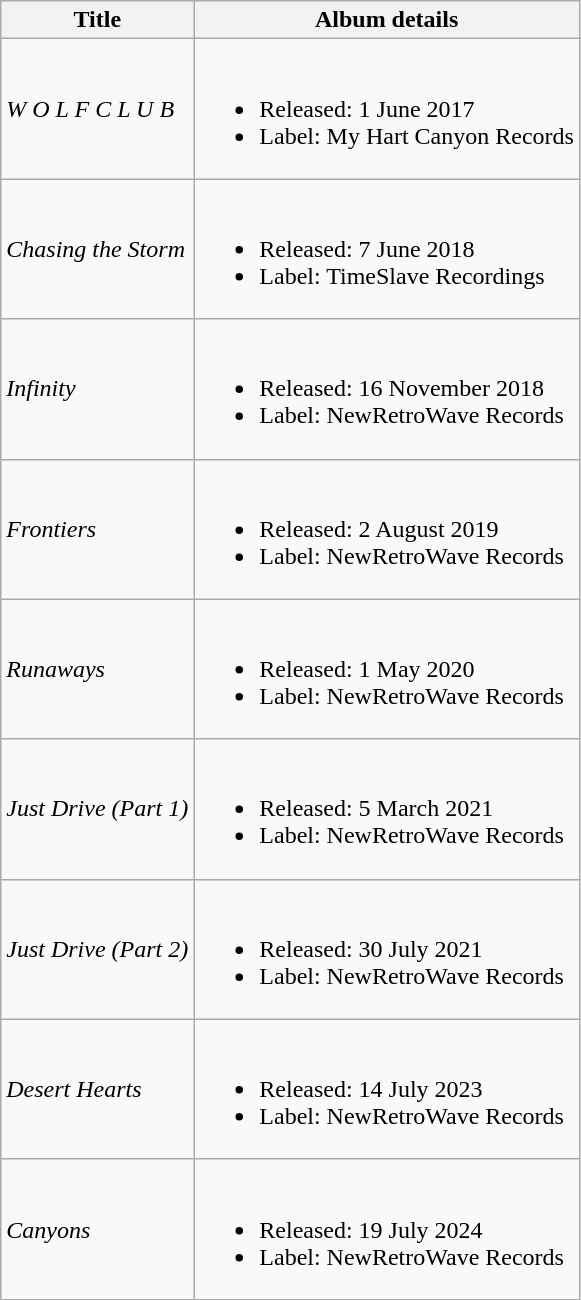<table class="wikitable">
<tr>
<th>Title</th>
<th>Album details</th>
</tr>
<tr>
<td><em>W O L F C L U B</em></td>
<td><br><ul><li>Released: 1 June 2017</li><li>Label: My Hart Canyon Records</li></ul></td>
</tr>
<tr>
<td><em>Chasing the Storm</em></td>
<td><br><ul><li>Released: 7 June 2018</li><li>Label: TimeSlave Recordings</li></ul></td>
</tr>
<tr>
<td><em>Infinity</em></td>
<td><br><ul><li>Released: 16 November 2018</li><li>Label: NewRetroWave Records</li></ul></td>
</tr>
<tr>
<td><em>Frontiers</em></td>
<td><br><ul><li>Released: 2 August 2019</li><li>Label: NewRetroWave Records</li></ul></td>
</tr>
<tr>
<td><em>Runaways</em></td>
<td><br><ul><li>Released: 1 May 2020</li><li>Label: NewRetroWave Records</li></ul></td>
</tr>
<tr>
<td><em>Just Drive (Part 1)</em></td>
<td><br><ul><li>Released: 5 March 2021</li><li>Label: NewRetroWave Records</li></ul></td>
</tr>
<tr>
<td><em>Just Drive (Part 2)</em></td>
<td><br><ul><li>Released: 30 July 2021</li><li>Label: NewRetroWave Records</li></ul></td>
</tr>
<tr>
<td><em>Desert Hearts</em></td>
<td><br><ul><li>Released: 14 July 2023</li><li>Label: NewRetroWave Records</li></ul></td>
</tr>
<tr>
<td><em>Canyons</em></td>
<td><br><ul><li>Released: 19 July 2024</li><li>Label: NewRetroWave Records</li></ul></td>
</tr>
</table>
